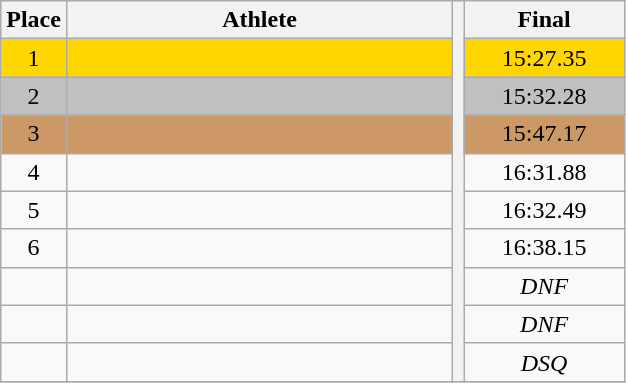<table class="wikitable" style="text-align:center">
<tr>
<th>Place</th>
<th width=250>Athlete</th>
<th rowspan=10></th>
<th width=100>Final</th>
</tr>
<tr bgcolor=gold>
<td>1</td>
<td align=left></td>
<td>15:27.35</td>
</tr>
<tr bgcolor=silver>
<td>2</td>
<td align=left></td>
<td>15:32.28</td>
</tr>
<tr bgcolor=cc9966>
<td>3</td>
<td align=left></td>
<td>15:47.17</td>
</tr>
<tr>
<td>4</td>
<td align=left></td>
<td>16:31.88</td>
</tr>
<tr>
<td>5</td>
<td align=left></td>
<td>16:32.49</td>
</tr>
<tr>
<td>6</td>
<td align=left></td>
<td>16:38.15</td>
</tr>
<tr>
<td></td>
<td align=left></td>
<td><em>DNF</em></td>
</tr>
<tr>
<td></td>
<td align=left></td>
<td><em>DNF</em></td>
</tr>
<tr>
<td></td>
<td align=left></td>
<td><em>DSQ</em></td>
</tr>
<tr>
</tr>
</table>
